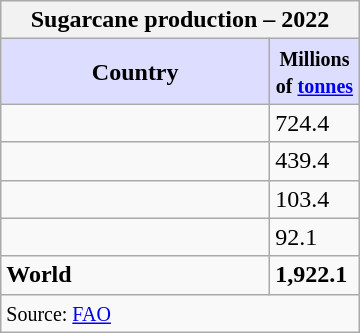<table class="wikitable" style="float:right; clear:left; width:15em;">
<tr>
<th colspan=2>Sugarcane production – 2022</th>
</tr>
<tr>
<th style="background:#ddf; width:75%;">Country</th>
<th style="background:#ddf; width:25%; text-align:center;"><small>Millions of <a href='#'>tonnes</a></small></th>
</tr>
<tr>
<td></td>
<td>724.4</td>
</tr>
<tr>
<td></td>
<td>439.4</td>
</tr>
<tr>
<td></td>
<td>103.4</td>
</tr>
<tr>
<td></td>
<td>92.1</td>
</tr>
<tr>
<td><strong>World</strong></td>
<td><strong>1,922.1</strong></td>
</tr>
<tr>
<td colspan=2><small>Source: <a href='#'>FAO</a></small></td>
</tr>
</table>
